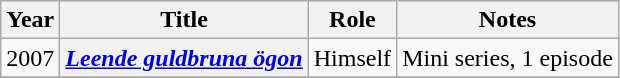<table class="wikitable sortable plainrowheaders">
<tr>
<th scope="col">Year</th>
<th scope="col">Title</th>
<th scope="col">Role</th>
<th scope="col" class="unsortable">Notes</th>
</tr>
<tr>
<td style="text-align:center;">2007</td>
<th scope="row"><em><a href='#'>Leende guldbruna ögon</a></em></th>
<td>Himself</td>
<td>Mini series, 1 episode</td>
</tr>
<tr>
</tr>
</table>
